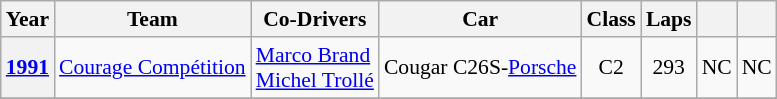<table class="wikitable" style="text-align:center; font-size:90%">
<tr>
<th>Year</th>
<th>Team</th>
<th>Co-Drivers</th>
<th>Car</th>
<th>Class</th>
<th>Laps</th>
<th></th>
<th></th>
</tr>
<tr>
<th><a href='#'>1991</a></th>
<td align="left"> <a href='#'>Courage Compétition</a></td>
<td align="left"> <a href='#'>Marco Brand</a><br> <a href='#'>Michel Trollé</a></td>
<td align="left">Cougar C26S-<a href='#'>Porsche</a></td>
<td>C2</td>
<td>293</td>
<td>NC</td>
<td>NC</td>
</tr>
<tr>
</tr>
</table>
